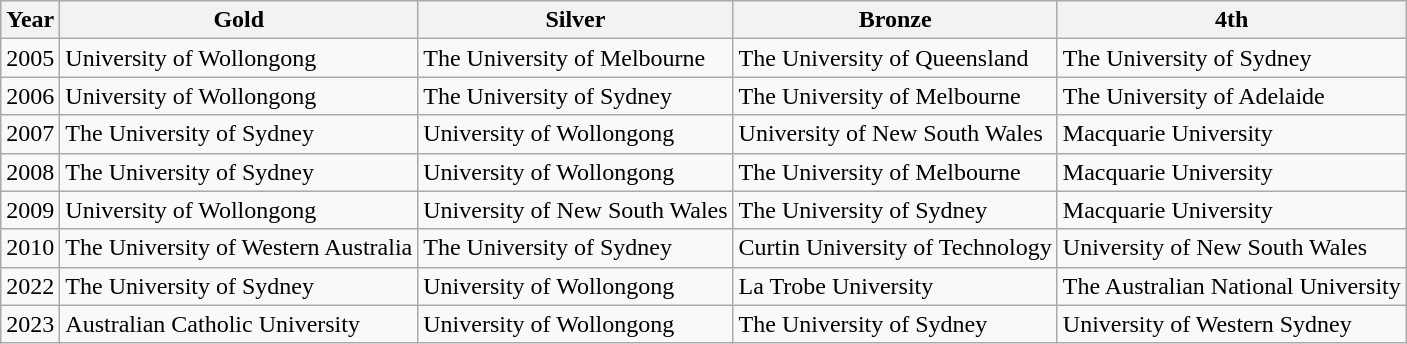<table class="wikitable">
<tr>
<th>Year</th>
<th>Gold</th>
<th>Silver</th>
<th>Bronze</th>
<th>4th</th>
</tr>
<tr>
<td>2005</td>
<td>University of Wollongong</td>
<td>The University of Melbourne</td>
<td>The University of Queensland</td>
<td>The University of Sydney</td>
</tr>
<tr>
<td>2006</td>
<td>University of Wollongong</td>
<td>The University of Sydney</td>
<td>The University of Melbourne</td>
<td>The University of Adelaide</td>
</tr>
<tr>
<td>2007</td>
<td>The University of Sydney</td>
<td>University of Wollongong</td>
<td>University of New South Wales</td>
<td>Macquarie University</td>
</tr>
<tr>
<td>2008</td>
<td>The University of Sydney</td>
<td>University of Wollongong</td>
<td>The University of Melbourne</td>
<td>Macquarie University</td>
</tr>
<tr>
<td>2009</td>
<td>University of Wollongong</td>
<td>University of New South Wales</td>
<td>The University of Sydney</td>
<td>Macquarie University</td>
</tr>
<tr>
<td>2010</td>
<td>The University of Western Australia</td>
<td>The University of Sydney</td>
<td>Curtin University of Technology</td>
<td>University of New South Wales</td>
</tr>
<tr>
<td>2022</td>
<td>The University of Sydney</td>
<td>University of Wollongong</td>
<td>La Trobe University</td>
<td>The Australian National University</td>
</tr>
<tr>
<td>2023</td>
<td>Australian Catholic University</td>
<td>University of Wollongong</td>
<td>The University of Sydney</td>
<td>University of Western Sydney</td>
</tr>
</table>
